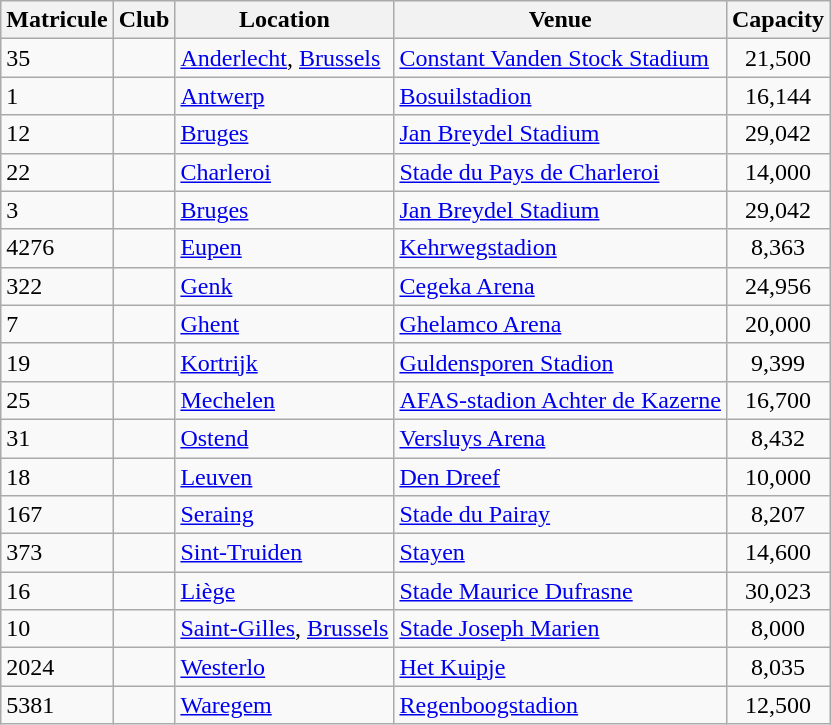<table class="wikitable sortable">
<tr>
<th>Matricule</th>
<th>Club</th>
<th>Location</th>
<th>Venue</th>
<th>Capacity </th>
</tr>
<tr>
<td>35</td>
<td></td>
<td><a href='#'>Anderlecht</a>, <a href='#'>Brussels</a></td>
<td><a href='#'>Constant Vanden Stock Stadium</a></td>
<td style="text-align: center;">21,500</td>
</tr>
<tr>
<td>1</td>
<td></td>
<td><a href='#'>Antwerp</a></td>
<td><a href='#'>Bosuilstadion</a></td>
<td style="text-align: center;">16,144</td>
</tr>
<tr>
<td>12</td>
<td></td>
<td><a href='#'>Bruges</a></td>
<td><a href='#'>Jan Breydel Stadium</a></td>
<td style="text-align: center;">29,042</td>
</tr>
<tr>
<td>22</td>
<td></td>
<td><a href='#'>Charleroi</a></td>
<td><a href='#'>Stade du Pays de Charleroi</a></td>
<td style="text-align: center;">14,000</td>
</tr>
<tr>
<td>3</td>
<td></td>
<td><a href='#'>Bruges</a></td>
<td><a href='#'>Jan Breydel Stadium</a></td>
<td style="text-align: center;">29,042</td>
</tr>
<tr>
<td>4276</td>
<td></td>
<td><a href='#'>Eupen</a></td>
<td><a href='#'>Kehrwegstadion</a></td>
<td style="text-align: center;">8,363</td>
</tr>
<tr>
<td>322</td>
<td></td>
<td><a href='#'>Genk</a></td>
<td><a href='#'>Cegeka Arena</a></td>
<td style="text-align: center;">24,956</td>
</tr>
<tr>
<td>7</td>
<td></td>
<td><a href='#'>Ghent</a></td>
<td><a href='#'>Ghelamco Arena</a></td>
<td style="text-align: center;">20,000</td>
</tr>
<tr>
<td>19</td>
<td></td>
<td><a href='#'>Kortrijk</a></td>
<td><a href='#'>Guldensporen Stadion</a></td>
<td style="text-align: center;">9,399</td>
</tr>
<tr>
<td>25</td>
<td></td>
<td><a href='#'>Mechelen</a></td>
<td><a href='#'>AFAS-stadion Achter de Kazerne</a></td>
<td style="text-align: center;">16,700</td>
</tr>
<tr>
<td>31</td>
<td></td>
<td><a href='#'>Ostend</a></td>
<td><a href='#'>Versluys Arena</a></td>
<td style="text-align: center;">8,432</td>
</tr>
<tr>
<td>18</td>
<td></td>
<td><a href='#'>Leuven</a></td>
<td><a href='#'>Den Dreef</a></td>
<td style="text-align: center;">10,000</td>
</tr>
<tr>
<td>167</td>
<td></td>
<td><a href='#'>Seraing</a></td>
<td><a href='#'>Stade du Pairay</a></td>
<td style="text-align: center;">8,207</td>
</tr>
<tr>
<td>373</td>
<td></td>
<td><a href='#'>Sint-Truiden</a></td>
<td><a href='#'>Stayen</a></td>
<td style="text-align: center;">14,600</td>
</tr>
<tr>
<td>16</td>
<td></td>
<td><a href='#'>Liège</a></td>
<td><a href='#'>Stade Maurice Dufrasne</a></td>
<td style="text-align: center;">30,023</td>
</tr>
<tr>
<td>10</td>
<td></td>
<td><a href='#'>Saint-Gilles</a>, <a href='#'>Brussels</a></td>
<td><a href='#'>Stade Joseph Marien</a></td>
<td style="text-align: center;">8,000</td>
</tr>
<tr>
<td>2024</td>
<td></td>
<td><a href='#'>Westerlo</a></td>
<td><a href='#'>Het Kuipje</a></td>
<td style="text-align: center;">8,035</td>
</tr>
<tr>
<td>5381</td>
<td></td>
<td><a href='#'>Waregem</a></td>
<td><a href='#'>Regenboogstadion</a></td>
<td style="text-align: center;">12,500</td>
</tr>
</table>
